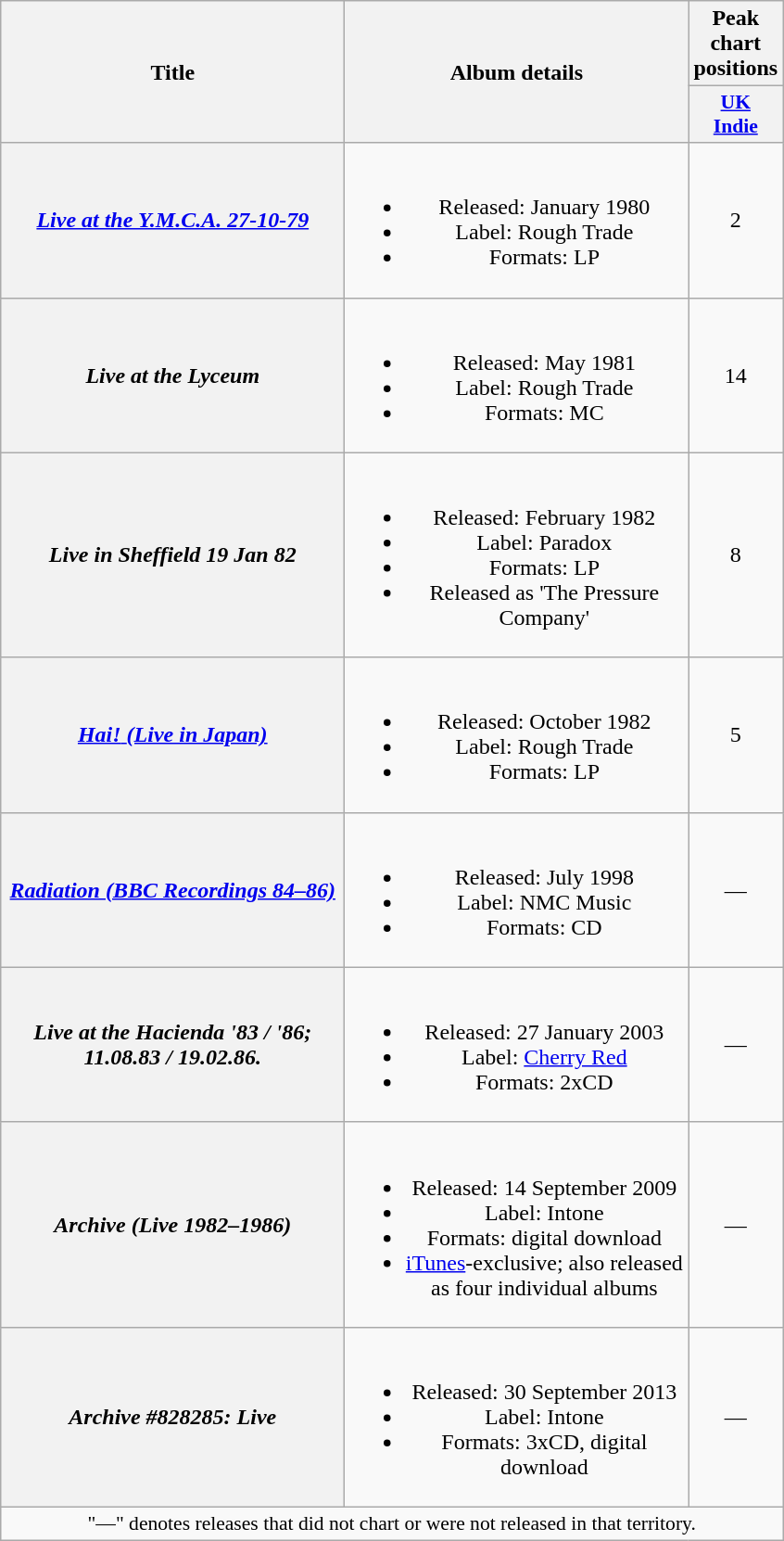<table class="wikitable plainrowheaders" style="text-align:center;">
<tr>
<th rowspan="2" scope="col" style="width:15em;">Title</th>
<th rowspan="2" scope="col" style="width:15em;">Album details</th>
<th>Peak chart<br>positions</th>
</tr>
<tr>
<th scope="col" style="width:3em;font-size:90%;"><a href='#'>UK<br>Indie</a><br></th>
</tr>
<tr>
<th scope="row"><em><a href='#'>Live at the Y.M.C.A. 27-10-79</a></em></th>
<td><br><ul><li>Released: January 1980</li><li>Label: Rough Trade</li><li>Formats: LP</li></ul></td>
<td>2</td>
</tr>
<tr>
<th scope="row"><em>Live at the Lyceum</em></th>
<td><br><ul><li>Released: May 1981</li><li>Label: Rough Trade</li><li>Formats: MC</li></ul></td>
<td>14</td>
</tr>
<tr>
<th scope="row"><em>Live in Sheffield 19 Jan 82</em></th>
<td><br><ul><li>Released: February 1982</li><li>Label: Paradox</li><li>Formats: LP</li><li>Released as 'The Pressure Company'</li></ul></td>
<td>8</td>
</tr>
<tr>
<th scope="row"><a href='#'><em>Hai!</em> <em>(Live in Japan)</em></a></th>
<td><br><ul><li>Released: October 1982</li><li>Label: Rough Trade</li><li>Formats: LP</li></ul></td>
<td>5</td>
</tr>
<tr>
<th scope="row"><em><a href='#'>Radiation (BBC Recordings 84–86)</a></em></th>
<td><br><ul><li>Released: July 1998</li><li>Label: NMC Music</li><li>Formats: CD</li></ul></td>
<td>—</td>
</tr>
<tr>
<th scope="row"><em>Live at the Hacienda '83 / '86; 11.08.83 / 19.02.86.</em></th>
<td><br><ul><li>Released: 27 January 2003</li><li>Label: <a href='#'>Cherry Red</a></li><li>Formats: 2xCD</li></ul></td>
<td>—</td>
</tr>
<tr>
<th scope="row"><em>Archive (Live 1982–1986)</em></th>
<td><br><ul><li>Released: 14 September 2009</li><li>Label: Intone</li><li>Formats: digital download</li><li><a href='#'>iTunes</a>-exclusive; also released as four individual albums</li></ul></td>
<td>—</td>
</tr>
<tr>
<th scope="row"><em>Archive #828285: Live</em></th>
<td><br><ul><li>Released: 30 September 2013</li><li>Label: Intone</li><li>Formats: 3xCD, digital download</li></ul></td>
<td>—</td>
</tr>
<tr>
<td colspan="3" style="font-size:90%">"—" denotes releases that did not chart or were not released in that territory.</td>
</tr>
</table>
